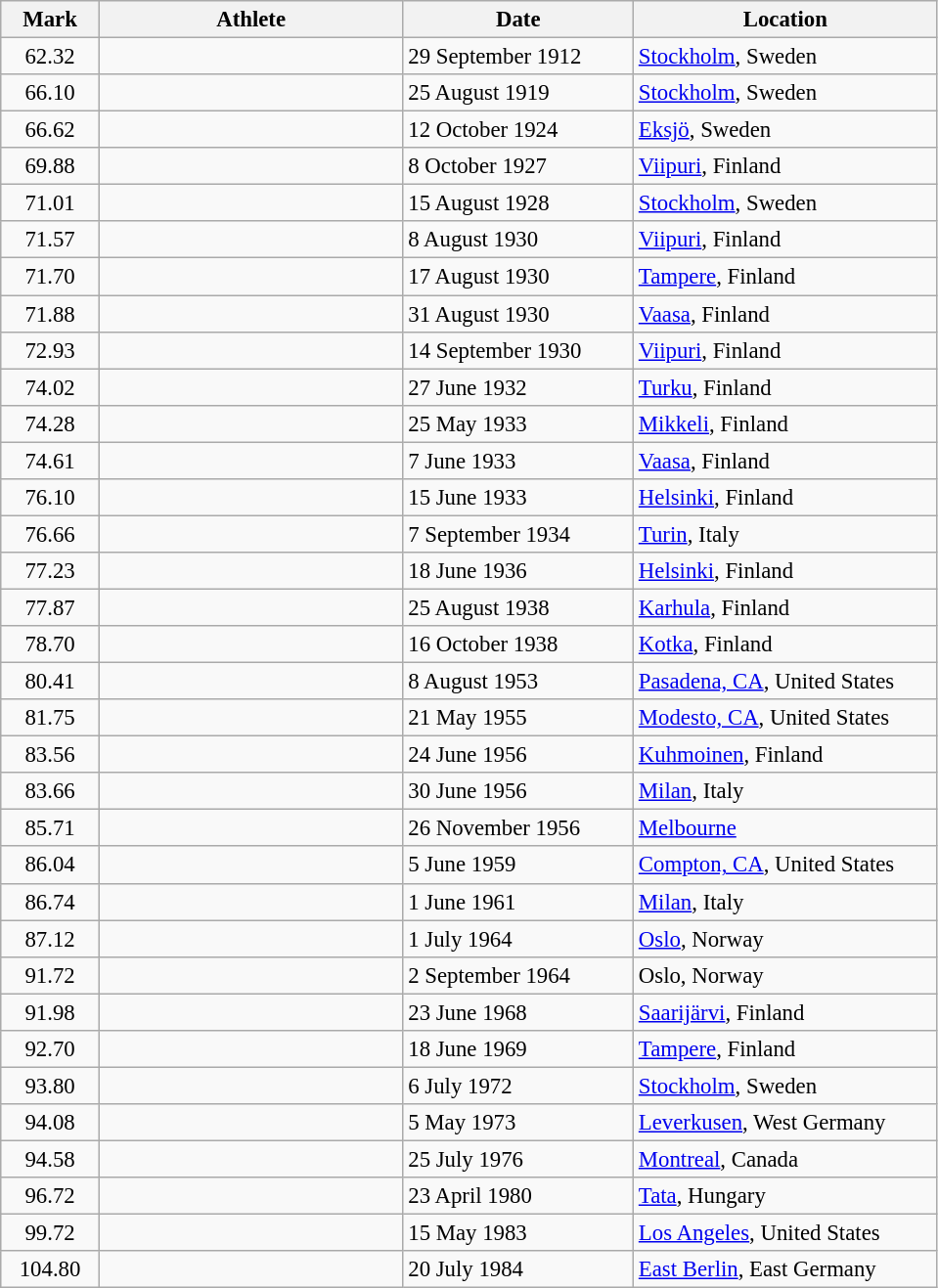<table class="wikitable sortable" style="font-size:95%;">
<tr>
<th width="60">Mark</th>
<th width="200">Athlete</th>
<th width="150">Date</th>
<th width="200">Location</th>
</tr>
<tr>
<td align="center">62.32</td>
<td></td>
<td>29 September 1912</td>
<td><a href='#'>Stockholm</a>, Sweden</td>
</tr>
<tr>
<td align="center">66.10</td>
<td></td>
<td>25 August 1919</td>
<td><a href='#'>Stockholm</a>, Sweden</td>
</tr>
<tr>
<td align="center">66.62</td>
<td></td>
<td>12 October 1924</td>
<td><a href='#'>Eksjö</a>, Sweden</td>
</tr>
<tr>
<td align="center">69.88</td>
<td></td>
<td>8 October 1927</td>
<td><a href='#'>Viipuri</a>, Finland</td>
</tr>
<tr>
<td align="center">71.01</td>
<td></td>
<td>15 August 1928</td>
<td><a href='#'>Stockholm</a>, Sweden</td>
</tr>
<tr>
<td align="center">71.57</td>
<td></td>
<td>8 August 1930</td>
<td><a href='#'>Viipuri</a>, Finland</td>
</tr>
<tr>
<td align="center">71.70</td>
<td></td>
<td>17 August 1930</td>
<td><a href='#'>Tampere</a>, Finland</td>
</tr>
<tr>
<td align="center">71.88</td>
<td></td>
<td>31 August 1930</td>
<td><a href='#'>Vaasa</a>, Finland</td>
</tr>
<tr>
<td align="center">72.93</td>
<td></td>
<td>14 September 1930</td>
<td><a href='#'>Viipuri</a>, Finland</td>
</tr>
<tr>
<td align="center">74.02</td>
<td></td>
<td>27 June 1932</td>
<td><a href='#'>Turku</a>, Finland</td>
</tr>
<tr>
<td align="center">74.28</td>
<td></td>
<td>25 May 1933</td>
<td><a href='#'>Mikkeli</a>, Finland</td>
</tr>
<tr>
<td align="center">74.61</td>
<td></td>
<td>7 June 1933</td>
<td><a href='#'>Vaasa</a>, Finland</td>
</tr>
<tr>
<td align="center">76.10</td>
<td></td>
<td>15 June 1933</td>
<td><a href='#'>Helsinki</a>, Finland</td>
</tr>
<tr>
<td align="center">76.66</td>
<td></td>
<td>7 September 1934</td>
<td><a href='#'>Turin</a>, Italy</td>
</tr>
<tr>
<td align="center">77.23</td>
<td></td>
<td>18 June 1936</td>
<td><a href='#'>Helsinki</a>, Finland</td>
</tr>
<tr>
<td align="center">77.87</td>
<td></td>
<td>25 August 1938</td>
<td><a href='#'>Karhula</a>, Finland</td>
</tr>
<tr>
<td align="center">78.70</td>
<td></td>
<td>16 October 1938</td>
<td><a href='#'>Kotka</a>, Finland</td>
</tr>
<tr>
<td align="center">80.41</td>
<td></td>
<td>8 August 1953</td>
<td><a href='#'>Pasadena, CA</a>, United States</td>
</tr>
<tr>
<td align="center">81.75</td>
<td></td>
<td>21 May 1955</td>
<td><a href='#'>Modesto, CA</a>, United States</td>
</tr>
<tr>
<td align="center">83.56</td>
<td></td>
<td>24 June 1956</td>
<td><a href='#'>Kuhmoinen</a>, Finland</td>
</tr>
<tr>
<td align="center">83.66</td>
<td></td>
<td>30 June 1956</td>
<td><a href='#'>Milan</a>, Italy</td>
</tr>
<tr>
<td align="center">85.71</td>
<td></td>
<td>26 November 1956</td>
<td><a href='#'>Melbourne</a></td>
</tr>
<tr>
<td align="center">86.04</td>
<td></td>
<td>5 June 1959</td>
<td><a href='#'>Compton, CA</a>, United States</td>
</tr>
<tr>
<td align="center">86.74</td>
<td></td>
<td>1 June 1961</td>
<td><a href='#'>Milan</a>, Italy</td>
</tr>
<tr>
<td align="center">87.12</td>
<td></td>
<td>1 July 1964</td>
<td><a href='#'>Oslo</a>, Norway</td>
</tr>
<tr>
<td align="center">91.72</td>
<td></td>
<td>2 September 1964</td>
<td>Oslo, Norway</td>
</tr>
<tr>
<td align="center">91.98</td>
<td></td>
<td>23 June 1968</td>
<td><a href='#'>Saarijärvi</a>, Finland</td>
</tr>
<tr>
<td align="center">92.70</td>
<td></td>
<td>18 June 1969</td>
<td><a href='#'>Tampere</a>, Finland</td>
</tr>
<tr>
<td align="center">93.80</td>
<td></td>
<td>6 July 1972</td>
<td><a href='#'>Stockholm</a>, Sweden</td>
</tr>
<tr>
<td align="center">94.08</td>
<td></td>
<td>5 May 1973</td>
<td><a href='#'>Leverkusen</a>, West Germany</td>
</tr>
<tr>
<td align="center">94.58</td>
<td></td>
<td>25 July 1976</td>
<td><a href='#'>Montreal</a>, Canada</td>
</tr>
<tr>
<td align="center">96.72</td>
<td></td>
<td>23 April 1980</td>
<td><a href='#'>Tata</a>, Hungary</td>
</tr>
<tr>
<td align="center">99.72</td>
<td></td>
<td>15 May 1983</td>
<td><a href='#'>Los Angeles</a>, United States</td>
</tr>
<tr>
<td align="center">104.80</td>
<td></td>
<td>20 July 1984</td>
<td><a href='#'>East Berlin</a>, East Germany</td>
</tr>
</table>
